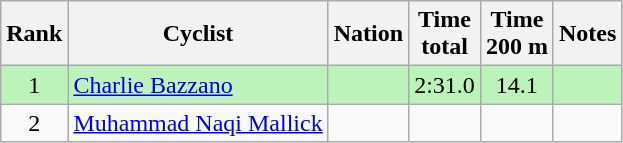<table class="wikitable sortable" style="text-align:center">
<tr>
<th>Rank</th>
<th>Cyclist</th>
<th>Nation</th>
<th>Time<br>total</th>
<th>Time<br>200 m</th>
<th>Notes</th>
</tr>
<tr bgcolor=bbf3bb>
<td>1</td>
<td align=left><a href='#'>Charlie Bazzano</a></td>
<td align=left></td>
<td>2:31.0</td>
<td>14.1</td>
<td></td>
</tr>
<tr>
<td>2</td>
<td align=left><a href='#'>Muhammad Naqi Mallick</a></td>
<td align=left></td>
<td></td>
<td></td>
<td></td>
</tr>
</table>
